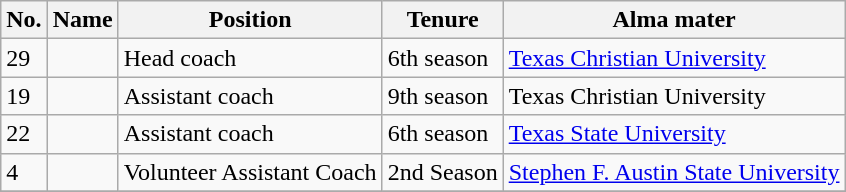<table class="wikitable sortable">
<tr>
<th>No.</th>
<th>Name</th>
<th>Position</th>
<th>Tenure</th>
<th>Alma mater</th>
</tr>
<tr>
<td>29</td>
<td></td>
<td>Head coach</td>
<td>6th season</td>
<td><a href='#'>Texas Christian University</a></td>
</tr>
<tr>
<td>19</td>
<td></td>
<td>Assistant coach</td>
<td>9th season</td>
<td>Texas Christian University</td>
</tr>
<tr>
<td>22</td>
<td></td>
<td>Assistant coach</td>
<td>6th season</td>
<td><a href='#'>Texas State University</a></td>
</tr>
<tr>
<td>4</td>
<td></td>
<td>Volunteer Assistant Coach</td>
<td>2nd Season</td>
<td><a href='#'>Stephen F. Austin State University</a></td>
</tr>
<tr>
</tr>
</table>
